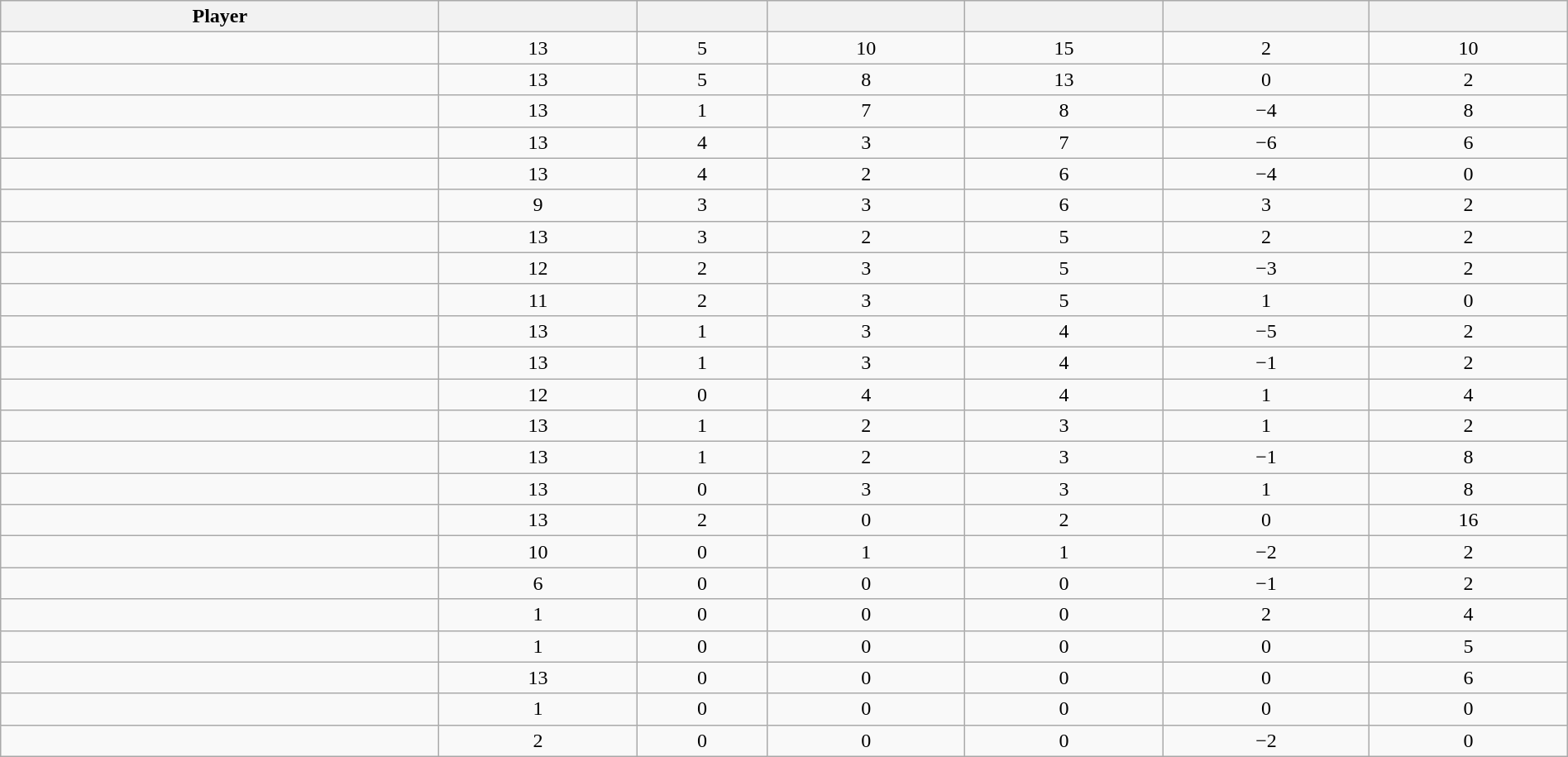<table class="wikitable sortable" style="width:100%; text-align:center;">
<tr align=center>
<th>Player</th>
<th></th>
<th></th>
<th></th>
<th></th>
<th data-sort-type="number"></th>
<th></th>
</tr>
<tr>
<td></td>
<td>13</td>
<td>5</td>
<td>10</td>
<td>15</td>
<td>2</td>
<td>10</td>
</tr>
<tr>
<td></td>
<td>13</td>
<td>5</td>
<td>8</td>
<td>13</td>
<td>0</td>
<td>2</td>
</tr>
<tr>
<td></td>
<td>13</td>
<td>1</td>
<td>7</td>
<td>8</td>
<td>−4</td>
<td>8</td>
</tr>
<tr>
<td></td>
<td>13</td>
<td>4</td>
<td>3</td>
<td>7</td>
<td>−6</td>
<td>6</td>
</tr>
<tr>
<td></td>
<td>13</td>
<td>4</td>
<td>2</td>
<td>6</td>
<td>−4</td>
<td>0</td>
</tr>
<tr>
<td></td>
<td>9</td>
<td>3</td>
<td>3</td>
<td>6</td>
<td>3</td>
<td>2</td>
</tr>
<tr>
<td></td>
<td>13</td>
<td>3</td>
<td>2</td>
<td>5</td>
<td>2</td>
<td>2</td>
</tr>
<tr>
<td></td>
<td>12</td>
<td>2</td>
<td>3</td>
<td>5</td>
<td>−3</td>
<td>2</td>
</tr>
<tr>
<td></td>
<td>11</td>
<td>2</td>
<td>3</td>
<td>5</td>
<td>1</td>
<td>0</td>
</tr>
<tr>
<td></td>
<td>13</td>
<td>1</td>
<td>3</td>
<td>4</td>
<td>−5</td>
<td>2</td>
</tr>
<tr>
<td></td>
<td>13</td>
<td>1</td>
<td>3</td>
<td>4</td>
<td>−1</td>
<td>2</td>
</tr>
<tr>
<td></td>
<td>12</td>
<td>0</td>
<td>4</td>
<td>4</td>
<td>1</td>
<td>4</td>
</tr>
<tr>
<td></td>
<td>13</td>
<td>1</td>
<td>2</td>
<td>3</td>
<td>1</td>
<td>2</td>
</tr>
<tr>
<td></td>
<td>13</td>
<td>1</td>
<td>2</td>
<td>3</td>
<td>−1</td>
<td>8</td>
</tr>
<tr>
<td></td>
<td>13</td>
<td>0</td>
<td>3</td>
<td>3</td>
<td>1</td>
<td>8</td>
</tr>
<tr>
<td></td>
<td>13</td>
<td>2</td>
<td>0</td>
<td>2</td>
<td>0</td>
<td>16</td>
</tr>
<tr>
<td></td>
<td>10</td>
<td>0</td>
<td>1</td>
<td>1</td>
<td>−2</td>
<td>2</td>
</tr>
<tr>
<td></td>
<td>6</td>
<td>0</td>
<td>0</td>
<td>0</td>
<td>−1</td>
<td>2</td>
</tr>
<tr>
<td></td>
<td>1</td>
<td>0</td>
<td>0</td>
<td>0</td>
<td>2</td>
<td>4</td>
</tr>
<tr>
<td></td>
<td>1</td>
<td>0</td>
<td>0</td>
<td>0</td>
<td>0</td>
<td>5</td>
</tr>
<tr>
<td></td>
<td>13</td>
<td>0</td>
<td>0</td>
<td>0</td>
<td>0</td>
<td>6</td>
</tr>
<tr>
<td></td>
<td>1</td>
<td>0</td>
<td>0</td>
<td>0</td>
<td>0</td>
<td>0</td>
</tr>
<tr>
<td></td>
<td>2</td>
<td>0</td>
<td>0</td>
<td>0</td>
<td>−2</td>
<td>0</td>
</tr>
</table>
